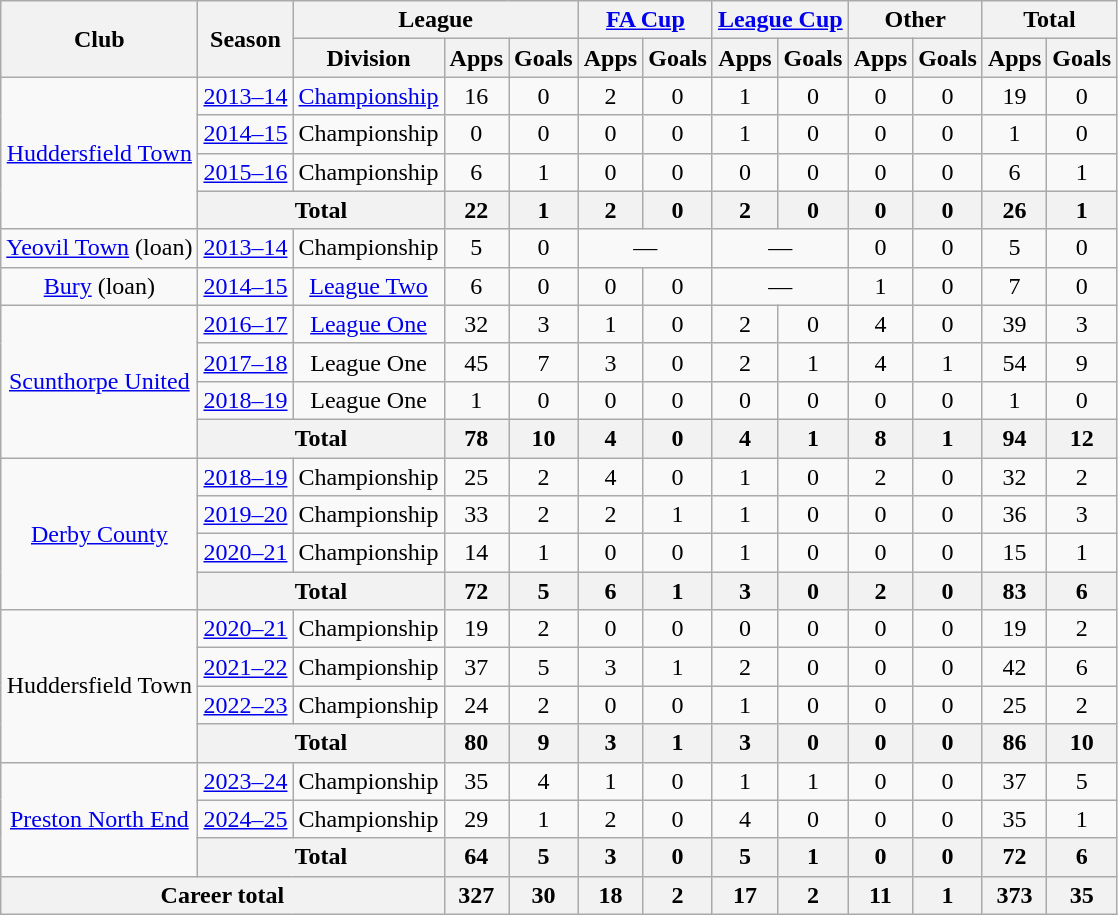<table class="wikitable" style="text-align:center">
<tr>
<th rowspan="2">Club</th>
<th rowspan="2">Season</th>
<th colspan="3">League</th>
<th colspan="2"><a href='#'>FA Cup</a></th>
<th colspan="2"><a href='#'>League Cup</a></th>
<th colspan="2">Other</th>
<th colspan="2">Total</th>
</tr>
<tr>
<th>Division</th>
<th>Apps</th>
<th>Goals</th>
<th>Apps</th>
<th>Goals</th>
<th>Apps</th>
<th>Goals</th>
<th>Apps</th>
<th>Goals</th>
<th>Apps</th>
<th>Goals</th>
</tr>
<tr>
<td rowspan="4"><a href='#'>Huddersfield Town</a></td>
<td><a href='#'>2013–14</a></td>
<td><a href='#'>Championship</a></td>
<td>16</td>
<td>0</td>
<td>2</td>
<td>0</td>
<td>1</td>
<td>0</td>
<td>0</td>
<td>0</td>
<td>19</td>
<td>0</td>
</tr>
<tr>
<td><a href='#'>2014–15</a></td>
<td>Championship</td>
<td>0</td>
<td>0</td>
<td>0</td>
<td>0</td>
<td>1</td>
<td>0</td>
<td>0</td>
<td>0</td>
<td>1</td>
<td>0</td>
</tr>
<tr>
<td><a href='#'>2015–16</a></td>
<td>Championship</td>
<td>6</td>
<td>1</td>
<td>0</td>
<td>0</td>
<td>0</td>
<td>0</td>
<td>0</td>
<td>0</td>
<td>6</td>
<td>1</td>
</tr>
<tr>
<th colspan="2">Total</th>
<th>22</th>
<th>1</th>
<th>2</th>
<th>0</th>
<th>2</th>
<th>0</th>
<th>0</th>
<th>0</th>
<th>26</th>
<th>1</th>
</tr>
<tr>
<td><a href='#'>Yeovil Town</a> (loan)</td>
<td><a href='#'>2013–14</a></td>
<td>Championship</td>
<td>5</td>
<td>0</td>
<td colspan="2">—</td>
<td colspan="2">—</td>
<td>0</td>
<td>0</td>
<td>5</td>
<td>0</td>
</tr>
<tr>
<td><a href='#'>Bury</a> (loan)</td>
<td><a href='#'>2014–15</a></td>
<td><a href='#'>League Two</a></td>
<td>6</td>
<td>0</td>
<td>0</td>
<td>0</td>
<td colspan="2">—</td>
<td>1</td>
<td>0</td>
<td>7</td>
<td>0</td>
</tr>
<tr>
<td rowspan="4"><a href='#'>Scunthorpe United</a></td>
<td><a href='#'>2016–17</a></td>
<td><a href='#'>League One</a></td>
<td>32</td>
<td>3</td>
<td>1</td>
<td>0</td>
<td>2</td>
<td>0</td>
<td>4</td>
<td>0</td>
<td>39</td>
<td>3</td>
</tr>
<tr>
<td><a href='#'>2017–18</a></td>
<td>League One</td>
<td>45</td>
<td>7</td>
<td>3</td>
<td>0</td>
<td>2</td>
<td>1</td>
<td>4</td>
<td>1</td>
<td>54</td>
<td>9</td>
</tr>
<tr>
<td><a href='#'>2018–19</a></td>
<td>League One</td>
<td>1</td>
<td>0</td>
<td>0</td>
<td>0</td>
<td>0</td>
<td>0</td>
<td>0</td>
<td>0</td>
<td>1</td>
<td>0</td>
</tr>
<tr>
<th colspan="2">Total</th>
<th>78</th>
<th>10</th>
<th>4</th>
<th>0</th>
<th>4</th>
<th>1</th>
<th>8</th>
<th>1</th>
<th>94</th>
<th>12</th>
</tr>
<tr>
<td rowspan="4"><a href='#'>Derby County</a></td>
<td><a href='#'>2018–19</a></td>
<td>Championship</td>
<td>25</td>
<td>2</td>
<td>4</td>
<td>0</td>
<td>1</td>
<td>0</td>
<td>2</td>
<td>0</td>
<td>32</td>
<td>2</td>
</tr>
<tr>
<td><a href='#'>2019–20</a></td>
<td>Championship</td>
<td>33</td>
<td>2</td>
<td>2</td>
<td>1</td>
<td>1</td>
<td>0</td>
<td>0</td>
<td>0</td>
<td>36</td>
<td>3</td>
</tr>
<tr>
<td><a href='#'>2020–21</a></td>
<td>Championship</td>
<td>14</td>
<td>1</td>
<td>0</td>
<td>0</td>
<td>1</td>
<td>0</td>
<td>0</td>
<td>0</td>
<td>15</td>
<td>1</td>
</tr>
<tr>
<th colspan="2">Total</th>
<th>72</th>
<th>5</th>
<th>6</th>
<th>1</th>
<th>3</th>
<th>0</th>
<th>2</th>
<th>0</th>
<th>83</th>
<th>6</th>
</tr>
<tr>
<td rowspan="4">Huddersfield Town</td>
<td><a href='#'>2020–21</a></td>
<td>Championship</td>
<td>19</td>
<td>2</td>
<td>0</td>
<td>0</td>
<td>0</td>
<td>0</td>
<td>0</td>
<td>0</td>
<td>19</td>
<td>2</td>
</tr>
<tr>
<td><a href='#'>2021–22</a></td>
<td>Championship</td>
<td>37</td>
<td>5</td>
<td>3</td>
<td>1</td>
<td>2</td>
<td>0</td>
<td>0</td>
<td>0</td>
<td>42</td>
<td>6</td>
</tr>
<tr>
<td><a href='#'>2022–23</a></td>
<td>Championship</td>
<td>24</td>
<td>2</td>
<td>0</td>
<td>0</td>
<td>1</td>
<td>0</td>
<td>0</td>
<td>0</td>
<td>25</td>
<td>2</td>
</tr>
<tr>
<th colspan="2">Total</th>
<th>80</th>
<th>9</th>
<th>3</th>
<th>1</th>
<th>3</th>
<th>0</th>
<th>0</th>
<th>0</th>
<th>86</th>
<th>10</th>
</tr>
<tr>
<td rowspan="3"><a href='#'>Preston North End</a></td>
<td><a href='#'>2023–24</a></td>
<td>Championship</td>
<td>35</td>
<td>4</td>
<td>1</td>
<td>0</td>
<td>1</td>
<td>1</td>
<td>0</td>
<td>0</td>
<td>37</td>
<td>5</td>
</tr>
<tr>
<td><a href='#'>2024–25</a></td>
<td>Championship</td>
<td>29</td>
<td>1</td>
<td>2</td>
<td>0</td>
<td>4</td>
<td>0</td>
<td>0</td>
<td>0</td>
<td>35</td>
<td>1</td>
</tr>
<tr>
<th colspan="2">Total</th>
<th>64</th>
<th>5</th>
<th>3</th>
<th>0</th>
<th>5</th>
<th>1</th>
<th>0</th>
<th>0</th>
<th>72</th>
<th>6</th>
</tr>
<tr>
<th colspan="3">Career total</th>
<th>327</th>
<th>30</th>
<th>18</th>
<th>2</th>
<th>17</th>
<th>2</th>
<th>11</th>
<th>1</th>
<th>373</th>
<th>35</th>
</tr>
</table>
